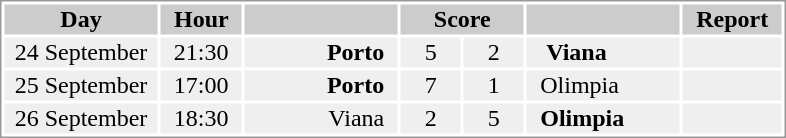<table border="0" style="border: 1px solid #999; background-color:#FFFFFF">
<tr align="center" bgcolor="#CCCCCC">
<th width="100">  Day  </th>
<th width="50">  Hour  </th>
<th width="100"></th>
<th colspan="2" width="80">Score</th>
<th width="100"></th>
<th>  Report  </th>
</tr>
<tr align="center" bgcolor="#EFEFEF">
<td>24 September</td>
<td>21:30</td>
<td align="right"><strong>Porto</strong>  </td>
<td>5</td>
<td>2</td>
<td align="left">   <strong>Viana</strong></td>
<td></td>
</tr>
<tr align="center" bgcolor="#EFEFEF">
<td>25 September</td>
<td>17:00</td>
<td align="right"><strong>Porto</strong>  </td>
<td>7</td>
<td>1</td>
<td align="left">  Olimpia</td>
<td></td>
</tr>
<tr align="center" bgcolor="#EFEFEF">
<td>26 September</td>
<td>18:30</td>
<td align="right">Viana  </td>
<td>2</td>
<td>5</td>
<td align="left">  <strong>Olimpia</strong></td>
<td></td>
</tr>
</table>
